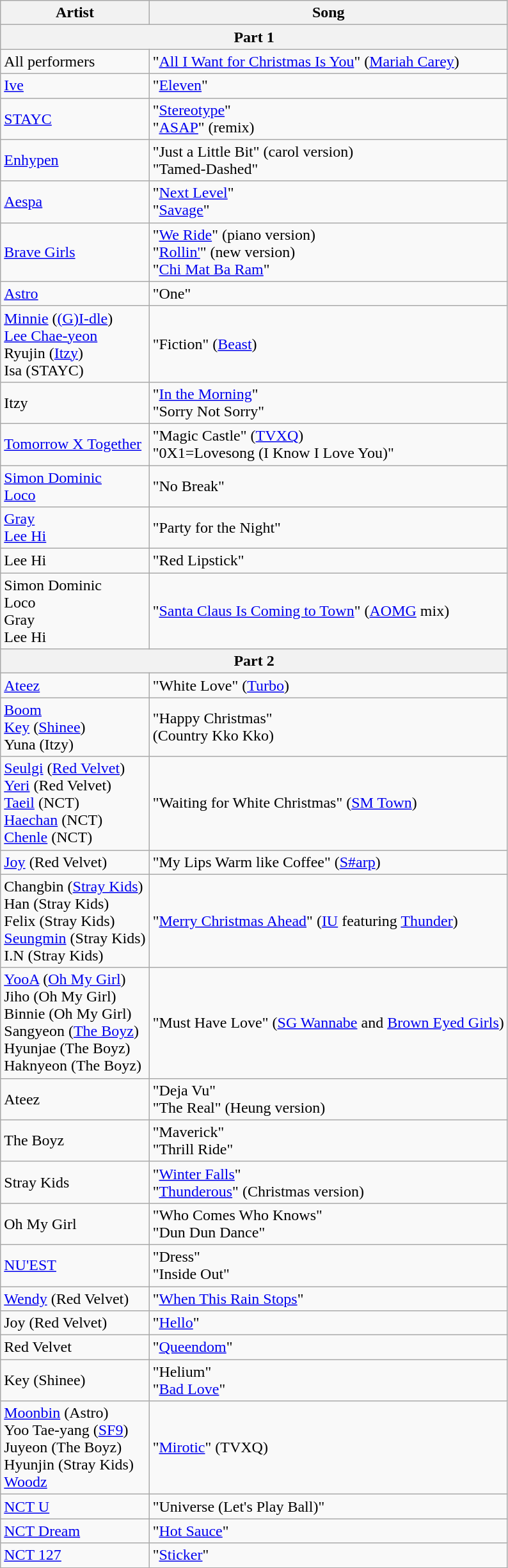<table class="wikitable" >
<tr>
<th>Artist</th>
<th>Song</th>
</tr>
<tr>
<th colspan="2">Part 1</th>
</tr>
<tr>
<td>All performers</td>
<td>"<a href='#'>All I Want for Christmas Is You</a>" (<a href='#'>Mariah Carey</a>)</td>
</tr>
<tr>
<td><a href='#'>Ive</a></td>
<td>"<a href='#'>Eleven</a>"</td>
</tr>
<tr>
<td><a href='#'>STAYC</a></td>
<td>"<a href='#'>Stereotype</a>"<br>"<a href='#'>ASAP</a>" (remix)</td>
</tr>
<tr>
<td><a href='#'>Enhypen</a></td>
<td>"Just a Little Bit" (carol version)<br>"Tamed-Dashed"</td>
</tr>
<tr>
<td><a href='#'>Aespa</a></td>
<td>"<a href='#'>Next Level</a>"<br>"<a href='#'>Savage</a>"</td>
</tr>
<tr>
<td><a href='#'>Brave Girls</a></td>
<td>"<a href='#'>We Ride</a>" (piano version)<br>"<a href='#'>Rollin'</a>" (new version)<br>"<a href='#'>Chi Mat Ba Ram</a>"</td>
</tr>
<tr>
<td><a href='#'>Astro</a></td>
<td>"One"</td>
</tr>
<tr>
<td><a href='#'>Minnie</a> (<a href='#'>(G)I-dle</a>)<br><a href='#'>Lee Chae-yeon</a><br>Ryujin (<a href='#'>Itzy</a>)<br>Isa (STAYC)</td>
<td>"Fiction" (<a href='#'>Beast</a>)</td>
</tr>
<tr>
<td>Itzy</td>
<td>"<a href='#'>In the Morning</a>"<br>"Sorry Not Sorry"</td>
</tr>
<tr>
<td><a href='#'>Tomorrow X Together</a></td>
<td>"Magic Castle" (<a href='#'>TVXQ</a>)<br>"0X1=Lovesong (I Know I Love You)"</td>
</tr>
<tr>
<td><a href='#'>Simon Dominic</a><br><a href='#'>Loco</a></td>
<td>"No Break"</td>
</tr>
<tr>
<td><a href='#'>Gray</a><br><a href='#'>Lee Hi</a></td>
<td>"Party for the Night"</td>
</tr>
<tr>
<td>Lee Hi</td>
<td>"Red Lipstick"</td>
</tr>
<tr>
<td>Simon Dominic<br>Loco<br>Gray<br>Lee Hi</td>
<td>"<a href='#'>Santa Claus Is Coming to Town</a>" (<a href='#'>AOMG</a> mix)</td>
</tr>
<tr>
<th colspan="2">Part 2</th>
</tr>
<tr>
<td><a href='#'>Ateez</a></td>
<td>"White Love" (<a href='#'>Turbo</a>)</td>
</tr>
<tr>
<td><a href='#'>Boom</a><br><a href='#'>Key</a> (<a href='#'>Shinee</a>)<br>Yuna (Itzy)</td>
<td>"Happy Christmas"<br>(Country Kko Kko)</td>
</tr>
<tr>
<td><a href='#'>Seulgi</a> (<a href='#'>Red Velvet</a>)<br><a href='#'>Yeri</a> (Red Velvet)<br><a href='#'>Taeil</a> (NCT)<br><a href='#'>Haechan</a> (NCT)<br><a href='#'>Chenle</a> (NCT)</td>
<td>"Waiting for White Christmas" (<a href='#'>SM Town</a>)</td>
</tr>
<tr>
<td><a href='#'>Joy</a> (Red Velvet)</td>
<td>"My Lips Warm like Coffee" (<a href='#'>S#arp</a>)</td>
</tr>
<tr>
<td>Changbin (<a href='#'>Stray Kids</a>)<br>Han (Stray Kids)<br>Felix (Stray Kids)<br><a href='#'>Seungmin</a> (Stray Kids)<br>I.N (Stray Kids)</td>
<td>"<a href='#'>Merry Christmas Ahead</a>" (<a href='#'>IU</a> featuring <a href='#'>Thunder</a>)</td>
</tr>
<tr>
<td><a href='#'>YooA</a> (<a href='#'>Oh My Girl</a>)<br>Jiho (Oh My Girl)<br>Binnie (Oh My Girl)<br>Sangyeon (<a href='#'>The Boyz</a>)<br>Hyunjae (The Boyz)<br>Haknyeon (The Boyz)</td>
<td>"Must Have Love" (<a href='#'>SG Wannabe</a> and <a href='#'>Brown Eyed Girls</a>)</td>
</tr>
<tr>
<td>Ateez</td>
<td>"Deja Vu"<br>"The Real" (Heung version)</td>
</tr>
<tr>
<td>The Boyz</td>
<td>"Maverick"<br>"Thrill Ride"</td>
</tr>
<tr>
<td>Stray Kids</td>
<td>"<a href='#'>Winter Falls</a>"<br>"<a href='#'>Thunderous</a>" (Christmas version)</td>
</tr>
<tr>
<td>Oh My Girl</td>
<td>"Who Comes Who Knows"<br>"Dun Dun Dance"</td>
</tr>
<tr>
<td><a href='#'>NU'EST</a></td>
<td>"Dress"<br>"Inside Out"</td>
</tr>
<tr>
<td><a href='#'>Wendy</a> (Red Velvet)</td>
<td>"<a href='#'>When This Rain Stops</a>"</td>
</tr>
<tr>
<td>Joy (Red Velvet)</td>
<td>"<a href='#'>Hello</a>"</td>
</tr>
<tr>
<td>Red Velvet</td>
<td>"<a href='#'>Queendom</a>"</td>
</tr>
<tr>
<td>Key (Shinee)</td>
<td>"Helium"<br>"<a href='#'>Bad Love</a>"</td>
</tr>
<tr>
<td><a href='#'>Moonbin</a> (Astro)<br>Yoo Tae-yang (<a href='#'>SF9</a>)<br>Juyeon (The Boyz)<br>Hyunjin (Stray Kids)<br><a href='#'>Woodz</a></td>
<td>"<a href='#'>Mirotic</a>" (TVXQ)</td>
</tr>
<tr>
<td><a href='#'>NCT U</a></td>
<td>"Universe (Let's Play Ball)"</td>
</tr>
<tr>
<td><a href='#'>NCT Dream</a></td>
<td>"<a href='#'>Hot Sauce</a>"</td>
</tr>
<tr>
<td><a href='#'>NCT 127</a></td>
<td>"<a href='#'>Sticker</a>"</td>
</tr>
</table>
